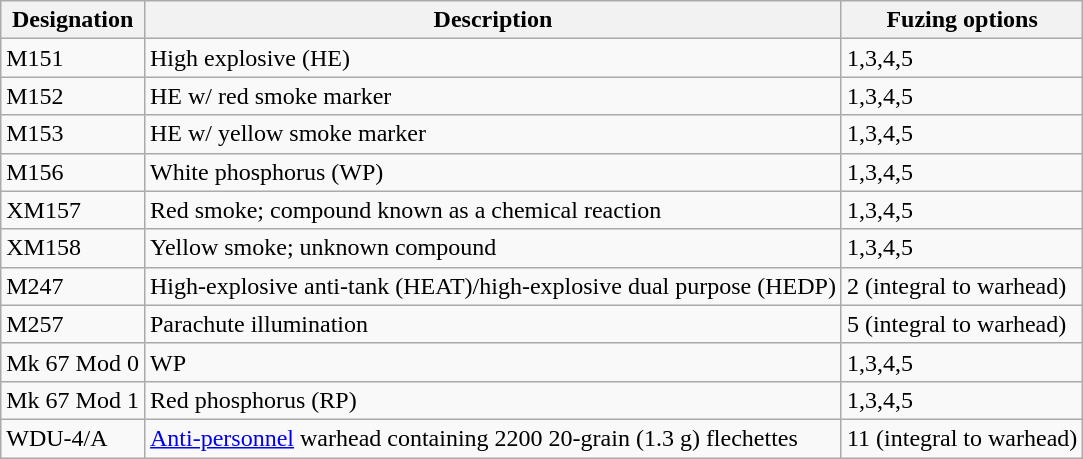<table class="wikitable">
<tr>
<th>Designation</th>
<th>Description</th>
<th>Fuzing options</th>
</tr>
<tr>
<td>M151</td>
<td>High explosive (HE)</td>
<td>1,3,4,5</td>
</tr>
<tr>
<td>M152</td>
<td>HE w/ red smoke marker</td>
<td>1,3,4,5</td>
</tr>
<tr>
<td>M153</td>
<td>HE w/ yellow smoke marker</td>
<td>1,3,4,5</td>
</tr>
<tr>
<td>M156</td>
<td>White phosphorus (WP)</td>
<td>1,3,4,5</td>
</tr>
<tr>
<td>XM157</td>
<td>Red smoke; compound known as a chemical reaction</td>
<td>1,3,4,5</td>
</tr>
<tr>
<td>XM158</td>
<td>Yellow smoke; unknown compound</td>
<td>1,3,4,5</td>
</tr>
<tr>
<td>M247</td>
<td>High-explosive anti-tank (HEAT)/high-explosive dual purpose (HEDP)</td>
<td>2 (integral to warhead)</td>
</tr>
<tr>
<td>M257</td>
<td>Parachute illumination</td>
<td>5 (integral to warhead)</td>
</tr>
<tr>
<td>Mk 67 Mod 0</td>
<td>WP</td>
<td>1,3,4,5</td>
</tr>
<tr>
<td>Mk 67 Mod 1</td>
<td>Red phosphorus (RP)</td>
<td>1,3,4,5</td>
</tr>
<tr>
<td>WDU-4/A</td>
<td><a href='#'>Anti-personnel</a> warhead containing 2200 20-grain (1.3 g) flechettes </td>
<td>11 (integral to warhead)</td>
</tr>
</table>
